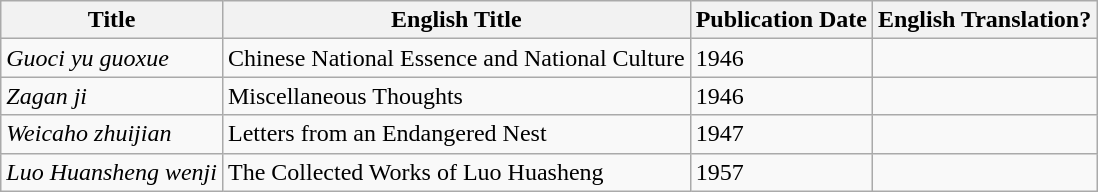<table class="wikitable">
<tr>
<th>Title</th>
<th>English Title</th>
<th>Publication Date</th>
<th>English Translation?</th>
</tr>
<tr>
<td><em>Guoci yu guoxue</em></td>
<td>Chinese National Essence and National Culture</td>
<td>1946</td>
<td></td>
</tr>
<tr>
<td><em>Zagan ji</em></td>
<td>Miscellaneous Thoughts</td>
<td>1946</td>
<td></td>
</tr>
<tr>
<td><em>Weicaho zhuijian</em></td>
<td>Letters from an Endangered Nest</td>
<td>1947</td>
<td></td>
</tr>
<tr>
<td><em>Luo Huansheng wenji</em></td>
<td>The Collected Works of Luo Huasheng</td>
<td>1957</td>
<td></td>
</tr>
</table>
